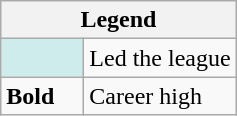<table class="wikitable mw-collapsible">
<tr>
<th colspan="2">Legend</th>
</tr>
<tr>
<td style="background:#cfecec; width:3em;"></td>
<td>Led the league</td>
</tr>
<tr>
<td><strong>Bold</strong></td>
<td>Career high</td>
</tr>
</table>
